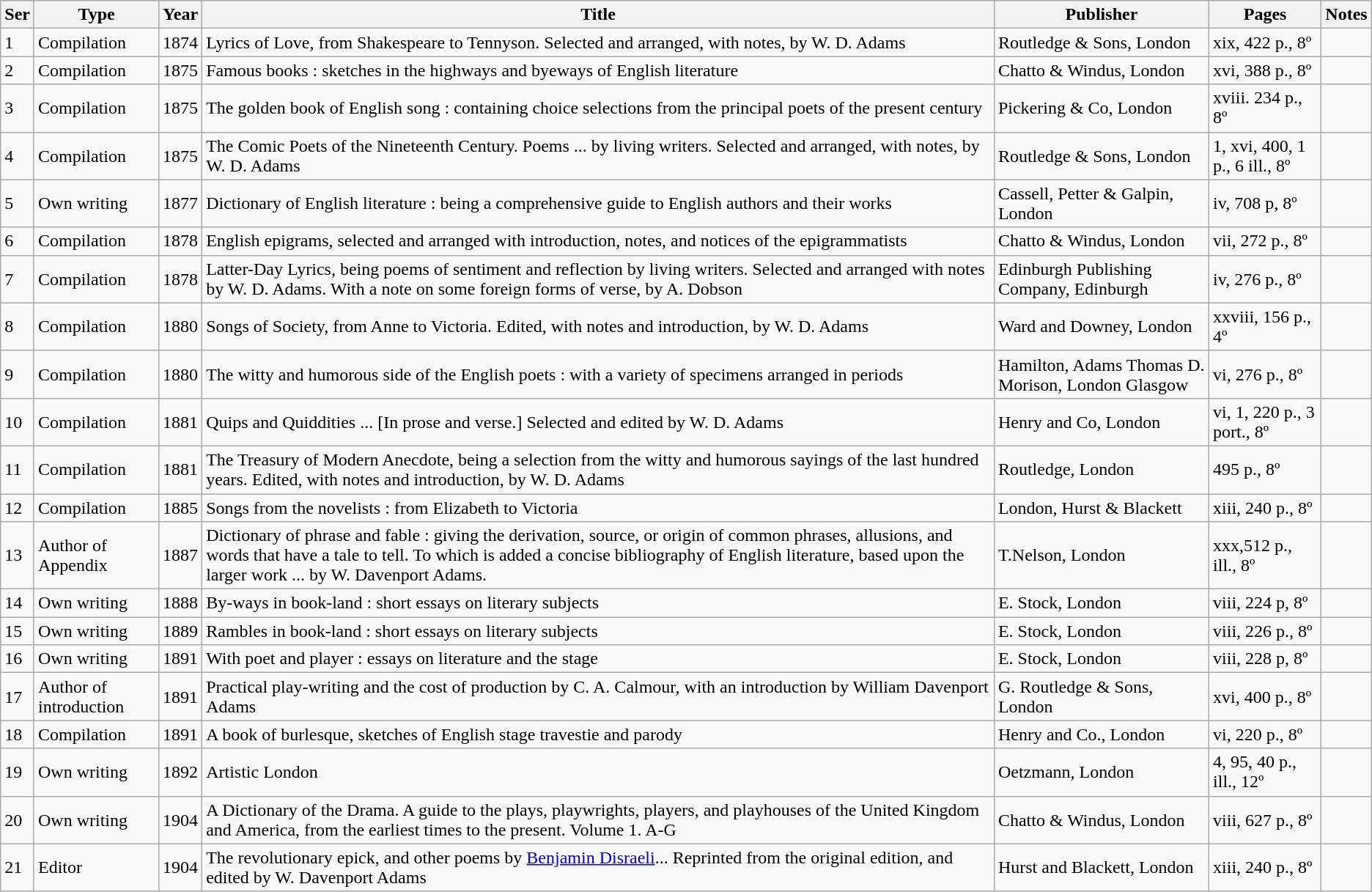<table class="wikitable sortable">
<tr>
<th>Ser</th>
<th>Type</th>
<th>Year</th>
<th>Title</th>
<th>Publisher</th>
<th>Pages</th>
<th>Notes</th>
</tr>
<tr>
<td>1</td>
<td>Compilation</td>
<td>1874</td>
<td>Lyrics of Love, from Shakespeare to Tennyson. Selected and arranged, with notes, by W. D. Adams</td>
<td>Routledge & Sons, London</td>
<td>xix, 422 p., 8º</td>
<td></td>
</tr>
<tr>
<td>2</td>
<td>Compilation</td>
<td>1875</td>
<td>Famous books : sketches in the highways and byeways of English literature</td>
<td>Chatto & Windus, London</td>
<td>xvi, 388 p., 8º</td>
<td></td>
</tr>
<tr>
<td>3</td>
<td>Compilation</td>
<td>1875</td>
<td>The golden book of English song : containing choice selections from the principal poets of the present century</td>
<td>Pickering & Co, London</td>
<td>xviii. 234 p., 8º</td>
<td></td>
</tr>
<tr>
<td>4</td>
<td>Compilation</td>
<td>1875</td>
<td>The Comic Poets of the Nineteenth Century. Poems ... by living writers. Selected and arranged, with notes, by W. D. Adams</td>
<td>Routledge & Sons, London</td>
<td>1, xvi, 400, 1 p., 6 ill., 8º</td>
<td></td>
</tr>
<tr>
<td>5</td>
<td>Own writing</td>
<td>1877</td>
<td>Dictionary of English literature : being a comprehensive guide to English authors and their works</td>
<td>Cassell, Petter & Galpin, London</td>
<td>iv, 708 p, 8º</td>
<td></td>
</tr>
<tr>
<td>6</td>
<td>Compilation</td>
<td>1878</td>
<td>English epigrams, selected and arranged with introduction, notes, and notices of the epigrammatists</td>
<td>Chatto & Windus, London</td>
<td>vii, 272 p., 8º</td>
<td></td>
</tr>
<tr>
<td>7</td>
<td>Compilation</td>
<td>1878</td>
<td>Latter-Day Lyrics, being poems of sentiment and reflection by living writers. Selected and arranged with notes by W. D. Adams. With a note on some foreign forms of verse, by A. Dobson</td>
<td>Edinburgh Publishing Company, Edinburgh</td>
<td>iv, 276 p., 8º</td>
<td></td>
</tr>
<tr>
<td>8</td>
<td>Compilation</td>
<td>1880</td>
<td>Songs of Society, from Anne to Victoria. Edited, with notes and introduction, by W. D. Adams</td>
<td>Ward and Downey, London</td>
<td>xxviii, 156 p., 4º</td>
<td></td>
</tr>
<tr>
<td>9</td>
<td>Compilation</td>
<td>1880</td>
<td>The witty and humorous side of the English poets : with a variety of specimens arranged in periods</td>
<td>Hamilton, Adams Thomas D. Morison, London Glasgow</td>
<td>vi, 276 p.,  8º</td>
<td></td>
</tr>
<tr>
<td>10</td>
<td>Compilation</td>
<td>1881</td>
<td>Quips and Quiddities ... [In prose and verse.] Selected and edited by W. D. Adams</td>
<td>Henry and Co, London</td>
<td>vi, 1, 220 p., 3 port., 8º</td>
<td></td>
</tr>
<tr>
<td>11</td>
<td>Compilation</td>
<td>1881</td>
<td>The Treasury of Modern Anecdote, being a selection from the witty and humorous sayings of the last hundred years. Edited, with notes and introduction, by W. D. Adams</td>
<td>Routledge, London</td>
<td>495 p., 8º</td>
<td></td>
</tr>
<tr>
<td>12</td>
<td>Compilation</td>
<td>1885</td>
<td>Songs from the novelists : from Elizabeth to Victoria</td>
<td>London, Hurst & Blackett</td>
<td>xiii, 240 p., 8º</td>
<td></td>
</tr>
<tr>
<td>13</td>
<td>Author of Appendix</td>
<td>1887</td>
<td>Dictionary of phrase and fable : giving the derivation, source, or origin of common phrases, allusions, and words that have a tale to tell. To which is added a concise bibliography of English literature, based upon the larger work ... by W. Davenport Adams.</td>
<td>T.Nelson, London</td>
<td>xxx,512 p.,  ill., 8º</td>
<td></td>
</tr>
<tr>
<td>14</td>
<td>Own writing</td>
<td>1888</td>
<td>By-ways in book-land : short essays on literary subjects</td>
<td>E. Stock, London</td>
<td>viii, 224 p, 8º</td>
<td></td>
</tr>
<tr>
<td>15</td>
<td>Own writing</td>
<td>1889</td>
<td>Rambles in book-land : short essays on literary subjects</td>
<td>E. Stock, London</td>
<td>viii, 226 p., 8º</td>
<td></td>
</tr>
<tr>
<td>16</td>
<td>Own writing</td>
<td>1891</td>
<td>With poet and player : essays on literature and the stage</td>
<td>E. Stock, London</td>
<td>viii, 228 p, 8º</td>
<td></td>
</tr>
<tr>
<td>17</td>
<td>Author of introduction</td>
<td>1891</td>
<td>Practical play-writing and the cost of production by C. A. Calmour, with an introduction by William Davenport Adams</td>
<td>G. Routledge & Sons, London</td>
<td>xvi, 400 p., 8º</td>
<td></td>
</tr>
<tr>
<td>18</td>
<td>Compilation</td>
<td>1891</td>
<td>A book of burlesque, sketches of English stage travestie and parody</td>
<td>Henry and Co., London</td>
<td>vi, 220 p., 8º</td>
<td></td>
</tr>
<tr>
<td>19</td>
<td>Own writing</td>
<td>1892</td>
<td>Artistic London</td>
<td>Oetzmann, London</td>
<td>4, 95, 40 p., ill., 12º</td>
<td></td>
</tr>
<tr>
<td>20</td>
<td>Own writing</td>
<td>1904</td>
<td>A Dictionary of the Drama. A guide to the plays, playwrights, players, and playhouses of the United Kingdom and America, from the earliest times to the present. Volume 1. A-G</td>
<td>Chatto & Windus, London</td>
<td>viii, 627 p., 8º</td>
<td></td>
</tr>
<tr>
<td>21</td>
<td>Editor</td>
<td>1904</td>
<td>The revolutionary epick, and other poems by <a href='#'>Benjamin Disraeli</a>... Reprinted from the original edition, and edited by W. Davenport Adams</td>
<td>Hurst and Blackett, London</td>
<td>xiii, 240 p., 8º</td>
<td></td>
</tr>
</table>
